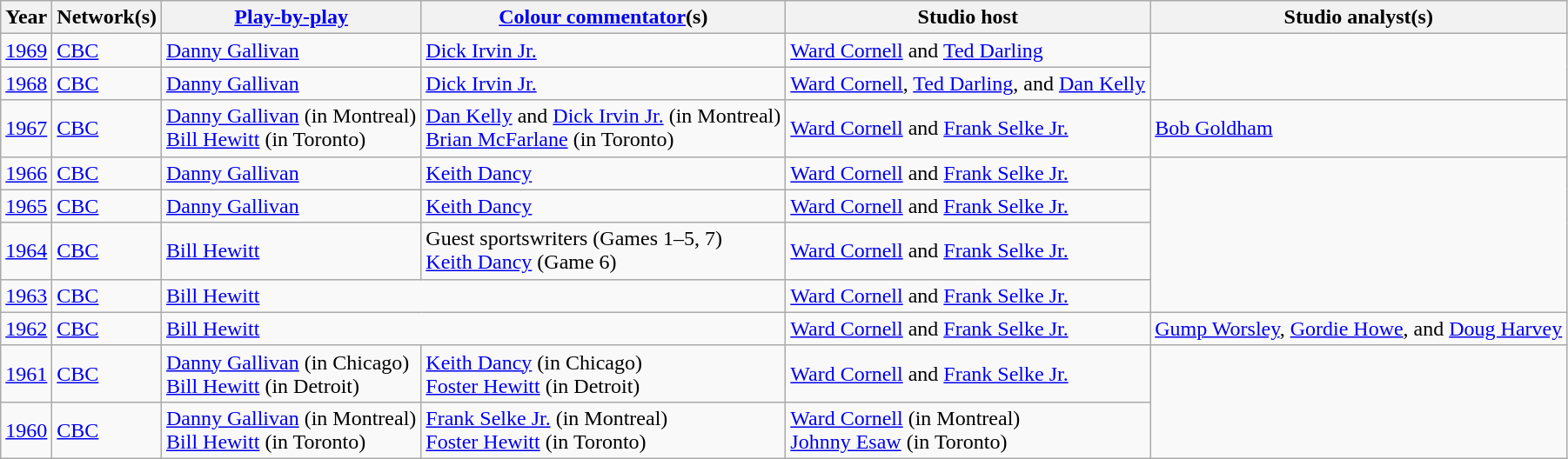<table class="wikitable">
<tr>
<th>Year</th>
<th>Network(s)</th>
<th><a href='#'>Play-by-play</a></th>
<th><a href='#'>Colour commentator</a>(s)</th>
<th>Studio host</th>
<th>Studio analyst(s)</th>
</tr>
<tr>
<td><a href='#'>1969</a></td>
<td><a href='#'>CBC</a></td>
<td><a href='#'>Danny Gallivan</a></td>
<td><a href='#'>Dick Irvin Jr.</a></td>
<td><a href='#'>Ward Cornell</a> and <a href='#'>Ted Darling</a></td>
</tr>
<tr>
<td><a href='#'>1968</a></td>
<td><a href='#'>CBC</a></td>
<td><a href='#'>Danny Gallivan</a></td>
<td><a href='#'>Dick Irvin Jr.</a></td>
<td><a href='#'>Ward Cornell</a>, <a href='#'>Ted Darling</a>, and <a href='#'>Dan Kelly</a></td>
</tr>
<tr>
<td><a href='#'>1967</a></td>
<td><a href='#'>CBC</a></td>
<td><a href='#'>Danny Gallivan</a> (in Montreal)<br><a href='#'>Bill Hewitt</a> (in Toronto)</td>
<td><a href='#'>Dan Kelly</a> and <a href='#'>Dick Irvin Jr.</a> (in Montreal)<br><a href='#'>Brian McFarlane</a> (in Toronto)</td>
<td><a href='#'>Ward Cornell</a> and <a href='#'>Frank Selke Jr.</a></td>
<td><a href='#'>Bob Goldham</a></td>
</tr>
<tr>
<td><a href='#'>1966</a></td>
<td><a href='#'>CBC</a></td>
<td><a href='#'>Danny Gallivan</a></td>
<td><a href='#'>Keith Dancy</a></td>
<td><a href='#'>Ward Cornell</a> and <a href='#'>Frank Selke Jr.</a></td>
</tr>
<tr>
<td><a href='#'>1965</a></td>
<td><a href='#'>CBC</a></td>
<td><a href='#'>Danny Gallivan</a></td>
<td><a href='#'>Keith Dancy</a></td>
<td><a href='#'>Ward Cornell</a> and <a href='#'>Frank Selke Jr.</a></td>
</tr>
<tr>
<td><a href='#'>1964</a></td>
<td><a href='#'>CBC</a></td>
<td><a href='#'>Bill Hewitt</a></td>
<td>Guest sportswriters (Games 1–5, 7)<br><a href='#'>Keith Dancy</a> (Game 6)</td>
<td><a href='#'>Ward Cornell</a> and <a href='#'>Frank Selke Jr.</a></td>
</tr>
<tr>
<td><a href='#'>1963</a></td>
<td><a href='#'>CBC</a></td>
<td colspan="2"><a href='#'>Bill Hewitt</a></td>
<td><a href='#'>Ward Cornell</a> and <a href='#'>Frank Selke Jr.</a></td>
</tr>
<tr>
<td><a href='#'>1962</a></td>
<td><a href='#'>CBC</a></td>
<td colspan="2"><a href='#'>Bill Hewitt</a></td>
<td><a href='#'>Ward Cornell</a> and <a href='#'>Frank Selke Jr.</a></td>
<td><a href='#'>Gump Worsley</a>, <a href='#'>Gordie Howe</a>, and <a href='#'>Doug Harvey</a></td>
</tr>
<tr>
<td><a href='#'>1961</a></td>
<td><a href='#'>CBC</a></td>
<td><a href='#'>Danny Gallivan</a> (in Chicago)<br><a href='#'>Bill Hewitt</a> (in Detroit)</td>
<td><a href='#'>Keith Dancy</a> (in Chicago)<br><a href='#'>Foster Hewitt</a> (in Detroit)</td>
<td><a href='#'>Ward Cornell</a> and <a href='#'>Frank Selke Jr.</a></td>
</tr>
<tr>
<td><a href='#'>1960</a></td>
<td><a href='#'>CBC</a></td>
<td><a href='#'>Danny Gallivan</a> (in Montreal)<br><a href='#'>Bill Hewitt</a> (in Toronto)</td>
<td><a href='#'>Frank Selke Jr.</a> (in Montreal)<br><a href='#'>Foster Hewitt</a> (in Toronto)</td>
<td><a href='#'>Ward Cornell</a> (in Montreal)<br><a href='#'>Johnny Esaw</a> (in Toronto)</td>
</tr>
</table>
